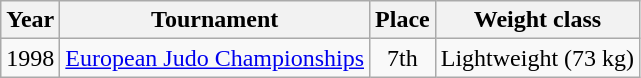<table class=wikitable>
<tr>
<th>Year</th>
<th>Tournament</th>
<th>Place</th>
<th>Weight class</th>
</tr>
<tr>
<td>1998</td>
<td><a href='#'>European Judo Championships</a></td>
<td align="center">7th</td>
<td>Lightweight (73 kg)</td>
</tr>
</table>
